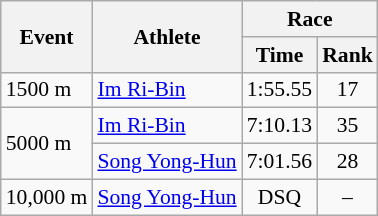<table class="wikitable" border="1" style="font-size:90%">
<tr>
<th rowspan=2>Event</th>
<th rowspan=2>Athlete</th>
<th colspan=2>Race</th>
</tr>
<tr>
<th>Time</th>
<th>Rank</th>
</tr>
<tr>
<td>1500 m</td>
<td><a href='#'>Im Ri-Bin</a></td>
<td align=center>1:55.55</td>
<td align=center>17</td>
</tr>
<tr>
<td rowspan=2>5000 m</td>
<td><a href='#'>Im Ri-Bin</a></td>
<td align=center>7:10.13</td>
<td align=center>35</td>
</tr>
<tr>
<td><a href='#'>Song Yong-Hun</a></td>
<td align=center>7:01.56</td>
<td align=center>28</td>
</tr>
<tr>
<td>10,000 m</td>
<td><a href='#'>Song Yong-Hun</a></td>
<td align=center>DSQ</td>
<td align=center>–</td>
</tr>
</table>
